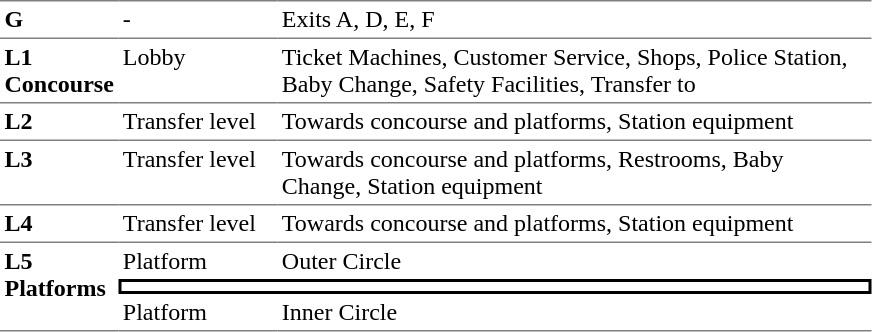<table table border=0 cellspacing=0 cellpadding=3>
<tr>
<td style="border-top:solid 1px gray;" width=50 valign=top><strong>G</strong></td>
<td style="border-top:solid 1px gray;" width=100 valign=top>-</td>
<td style="border-top:solid 1px gray;" width=390 valign=top>Exits A, D, E, F</td>
</tr>
<tr>
<td style="border-bottom:solid 0px gray; border-top:solid 1px gray;" valign=top><strong>L1<br>Concourse</strong></td>
<td style="border-bottom:solid 0px gray; border-top:solid 1px gray;" valign=top>Lobby</td>
<td style="border-bottom:solid 0px gray; border-top:solid 1px gray;" valign=top>Ticket Machines, Customer Service, Shops, Police Station, Baby Change, Safety Facilities, Transfer to </td>
</tr>
<tr>
<td style="border-top:solid 1px gray;" valign=top><strong>L2</strong></td>
<td style="border-top:solid 1px gray;" valign=top>Transfer level</td>
<td style="border-top:solid 1px gray;" valign=top>Towards concourse and platforms, Station equipment</td>
</tr>
<tr>
<td style="border-top:solid 1px gray;" valign=top><strong>L3</strong></td>
<td style="border-top:solid 1px gray;" valign=top>Transfer level</td>
<td style="border-top:solid 1px gray;" valign=top>Towards concourse and platforms, Restrooms, Baby Change, Station equipment</td>
</tr>
<tr>
<td style="border-top:solid 1px gray;" valign=top><strong>L4</strong></td>
<td style="border-top:solid 1px gray;" valign=top>Transfer level</td>
<td style="border-top:solid 1px gray;" valign=top>Towards concourse and platforms, Station equipment</td>
</tr>
<tr>
<td style="border-top:solid 1px gray; border-bottom:solid 1px gray;" valign=top rowspan=3><strong>L5<br>Platforms</strong></td>
<td style="border-top:solid 1px gray;">Platform </td>
<td style="border-top:solid 1px gray;">  Outer Circle </td>
</tr>
<tr>
<td style="border-top:solid 2px black;border-right:solid 2px black;border-left:solid 2px black;border-bottom:solid 2px black;text-align:center;" colspan=2></td>
</tr>
<tr>
<td style="border-bottom:solid 1px gray;">Platform </td>
<td style="border-bottom:solid 1px gray;"> Inner Circle  </td>
</tr>
</table>
